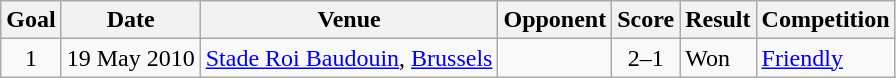<table class="wikitable sortable">
<tr>
<th>Goal</th>
<th>Date</th>
<th>Venue</th>
<th>Opponent</th>
<th>Score</th>
<th>Result</th>
<th>Competition</th>
</tr>
<tr>
<td align="center">1</td>
<td>19 May 2010</td>
<td><a href='#'>Stade Roi Baudouin</a>, <a href='#'>Brussels</a></td>
<td></td>
<td align="center">2–1</td>
<td>Won</td>
<td><a href='#'>Friendly</a></td>
</tr>
</table>
